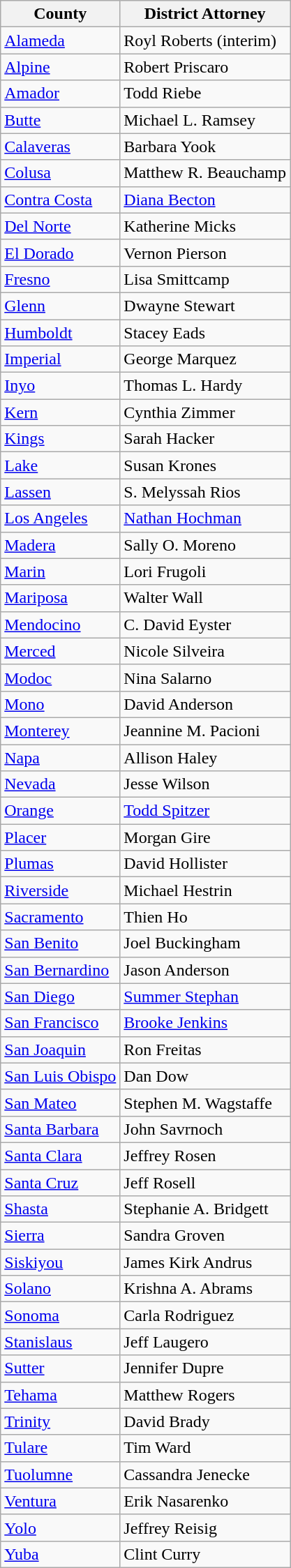<table class="wikitable">
<tr>
<th>County</th>
<th>District Attorney</th>
</tr>
<tr>
<td><a href='#'>Alameda</a></td>
<td>Royl Roberts (interim)</td>
</tr>
<tr>
<td><a href='#'>Alpine</a></td>
<td>Robert Priscaro</td>
</tr>
<tr>
<td><a href='#'>Amador</a></td>
<td>Todd Riebe</td>
</tr>
<tr>
<td><a href='#'>Butte</a></td>
<td>Michael L. Ramsey</td>
</tr>
<tr>
<td><a href='#'>Calaveras</a></td>
<td>Barbara Yook</td>
</tr>
<tr>
<td><a href='#'>Colusa</a></td>
<td>Matthew R. Beauchamp</td>
</tr>
<tr>
<td><a href='#'>Contra Costa</a></td>
<td><a href='#'>Diana Becton</a></td>
</tr>
<tr>
<td><a href='#'>Del Norte</a></td>
<td>Katherine Micks</td>
</tr>
<tr>
<td><a href='#'>El Dorado</a></td>
<td>Vernon Pierson</td>
</tr>
<tr>
<td><a href='#'>Fresno</a></td>
<td>Lisa Smittcamp</td>
</tr>
<tr>
<td><a href='#'>Glenn</a></td>
<td>Dwayne Stewart</td>
</tr>
<tr>
<td><a href='#'>Humboldt</a></td>
<td>Stacey Eads</td>
</tr>
<tr>
<td><a href='#'>Imperial</a></td>
<td>George Marquez</td>
</tr>
<tr>
<td><a href='#'>Inyo</a></td>
<td>Thomas L. Hardy</td>
</tr>
<tr>
<td><a href='#'>Kern</a></td>
<td>Cynthia Zimmer</td>
</tr>
<tr>
<td><a href='#'>Kings</a></td>
<td>Sarah Hacker</td>
</tr>
<tr>
<td><a href='#'>Lake</a></td>
<td>Susan Krones</td>
</tr>
<tr>
<td><a href='#'>Lassen</a></td>
<td>S. Melyssah Rios</td>
</tr>
<tr>
<td><a href='#'>Los Angeles</a></td>
<td><a href='#'>Nathan Hochman</a></td>
</tr>
<tr>
<td><a href='#'>Madera</a></td>
<td>Sally O. Moreno</td>
</tr>
<tr>
<td><a href='#'>Marin</a></td>
<td>Lori Frugoli</td>
</tr>
<tr>
<td><a href='#'>Mariposa</a></td>
<td>Walter Wall</td>
</tr>
<tr>
<td><a href='#'>Mendocino</a></td>
<td>C. David Eyster</td>
</tr>
<tr>
<td><a href='#'>Merced</a></td>
<td>Nicole Silveira</td>
</tr>
<tr>
<td><a href='#'>Modoc</a></td>
<td>Nina Salarno</td>
</tr>
<tr>
<td><a href='#'>Mono</a></td>
<td>David Anderson</td>
</tr>
<tr>
<td><a href='#'>Monterey</a></td>
<td>Jeannine M. Pacioni</td>
</tr>
<tr>
<td><a href='#'>Napa</a></td>
<td>Allison Haley</td>
</tr>
<tr>
<td><a href='#'>Nevada</a></td>
<td>Jesse Wilson</td>
</tr>
<tr>
<td><a href='#'>Orange</a></td>
<td><a href='#'>Todd Spitzer</a></td>
</tr>
<tr>
<td><a href='#'>Placer</a></td>
<td>Morgan Gire</td>
</tr>
<tr>
<td><a href='#'>Plumas</a></td>
<td>David Hollister</td>
</tr>
<tr>
<td><a href='#'>Riverside</a></td>
<td>Michael Hestrin</td>
</tr>
<tr>
<td><a href='#'>Sacramento</a></td>
<td>Thien Ho</td>
</tr>
<tr>
<td><a href='#'>San Benito</a></td>
<td>Joel Buckingham</td>
</tr>
<tr>
<td><a href='#'>San Bernardino</a></td>
<td>Jason Anderson</td>
</tr>
<tr>
<td><a href='#'>San Diego</a></td>
<td><a href='#'>Summer Stephan</a></td>
</tr>
<tr>
<td><a href='#'>San Francisco</a></td>
<td><a href='#'>Brooke Jenkins</a></td>
</tr>
<tr>
<td><a href='#'>San Joaquin</a></td>
<td>Ron Freitas</td>
</tr>
<tr>
<td><a href='#'>San Luis Obispo</a></td>
<td>Dan Dow</td>
</tr>
<tr>
<td><a href='#'>San Mateo</a></td>
<td>Stephen M. Wagstaffe</td>
</tr>
<tr>
<td><a href='#'>Santa Barbara</a></td>
<td>John Savrnoch</td>
</tr>
<tr>
<td><a href='#'>Santa Clara</a></td>
<td>Jeffrey Rosen</td>
</tr>
<tr>
<td><a href='#'>Santa Cruz</a></td>
<td>Jeff Rosell</td>
</tr>
<tr>
<td><a href='#'>Shasta</a></td>
<td>Stephanie A. Bridgett</td>
</tr>
<tr>
<td><a href='#'>Sierra</a></td>
<td>Sandra Groven</td>
</tr>
<tr>
<td><a href='#'>Siskiyou</a></td>
<td>James Kirk Andrus</td>
</tr>
<tr>
<td><a href='#'>Solano</a></td>
<td>Krishna A. Abrams</td>
</tr>
<tr>
<td><a href='#'>Sonoma</a></td>
<td>Carla Rodriguez</td>
</tr>
<tr>
<td><a href='#'>Stanislaus</a></td>
<td>Jeff Laugero</td>
</tr>
<tr>
<td><a href='#'>Sutter</a></td>
<td>Jennifer Dupre</td>
</tr>
<tr>
<td><a href='#'>Tehama</a></td>
<td>Matthew Rogers</td>
</tr>
<tr>
<td><a href='#'>Trinity</a></td>
<td>David Brady</td>
</tr>
<tr>
<td><a href='#'>Tulare</a></td>
<td>Tim Ward</td>
</tr>
<tr>
<td><a href='#'>Tuolumne</a></td>
<td>Cassandra Jenecke</td>
</tr>
<tr>
<td><a href='#'>Ventura</a></td>
<td>Erik Nasarenko</td>
</tr>
<tr>
<td><a href='#'>Yolo</a></td>
<td>Jeffrey Reisig</td>
</tr>
<tr>
<td><a href='#'>Yuba</a></td>
<td>Clint Curry</td>
</tr>
</table>
